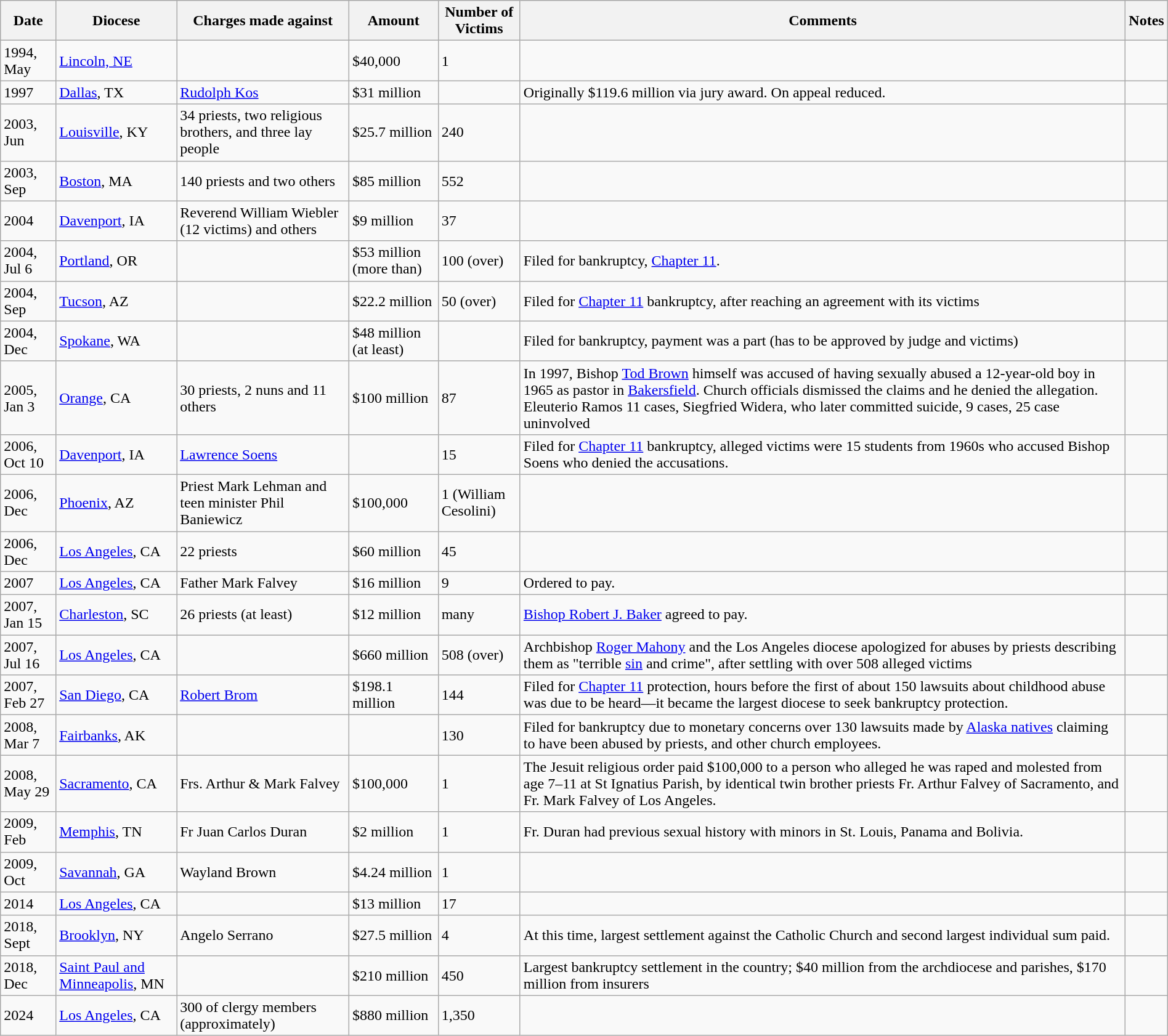<table class="wikitable sortable" style="width:100%; margin:auto;">
<tr style="background:#efefef;">
<th>Date</th>
<th>Diocese</th>
<th>Charges made against</th>
<th>Amount</th>
<th>Number of Victims</th>
<th> Comments</th>
<th>Notes<br></th>
</tr>
<tr>
<td>1994, May</td>
<td><a href='#'>Lincoln, NE</a></td>
<td></td>
<td>$40,000</td>
<td>1</td>
<td></td>
<td></td>
</tr>
<tr>
<td>1997</td>
<td><a href='#'>Dallas</a>, TX</td>
<td><a href='#'>Rudolph Kos</a></td>
<td>$31 million</td>
<td></td>
<td>Originally $119.6 million via jury award. On appeal reduced.</td>
<td></td>
</tr>
<tr>
<td>2003, Jun</td>
<td><a href='#'>Louisville</a>, KY</td>
<td>34 priests, two religious brothers, and three lay people</td>
<td>$25.7 million</td>
<td>240</td>
<td></td>
<td></td>
</tr>
<tr>
<td>2003, Sep</td>
<td><a href='#'>Boston</a>, MA</td>
<td>140 priests and two others</td>
<td>$85 million</td>
<td>552</td>
<td></td>
<td></td>
</tr>
<tr>
<td>2004</td>
<td><a href='#'>Davenport</a>, IA</td>
<td>Reverend William Wiebler (12 victims) and others</td>
<td>$9 million</td>
<td>37</td>
<td></td>
<td></td>
</tr>
<tr>
<td>2004, Jul 6</td>
<td><a href='#'>Portland</a>, OR</td>
<td></td>
<td>$53 million (more than)</td>
<td>100 (over)</td>
<td>Filed for bankruptcy, <a href='#'>Chapter 11</a>.</td>
<td></td>
</tr>
<tr>
<td>2004, Sep</td>
<td><a href='#'>Tucson</a>, AZ</td>
<td></td>
<td>$22.2 million</td>
<td>50 (over)</td>
<td>Filed for <a href='#'>Chapter 11</a> bankruptcy, after reaching an agreement with its victims</td>
<td></td>
</tr>
<tr>
<td>2004, Dec</td>
<td><a href='#'>Spokane</a>, WA</td>
<td></td>
<td>$48 million (at least)</td>
<td></td>
<td>Filed for bankruptcy, payment was a part (has to be approved by judge and victims)</td>
<td></td>
</tr>
<tr>
<td>2005, Jan 3</td>
<td><a href='#'>Orange</a>, CA</td>
<td>30 priests, 2 nuns and 11 others</td>
<td>$100 million</td>
<td>87</td>
<td> In 1997, Bishop <a href='#'>Tod Brown</a> himself was accused of having sexually abused a 12-year-old boy in 1965 as pastor in <a href='#'>Bakersfield</a>. Church officials dismissed the claims and he denied the allegation. Eleuterio Ramos 11 cases, Siegfried Widera, who later committed suicide, 9 cases, 25 case uninvolved</td>
<td></td>
</tr>
<tr>
<td>2006, Oct 10</td>
<td><a href='#'>Davenport</a>, IA</td>
<td><a href='#'>Lawrence Soens</a></td>
<td></td>
<td>15</td>
<td>Filed for <a href='#'>Chapter 11</a> bankruptcy, alleged victims were 15 students from 1960s who accused Bishop Soens who denied the accusations.</td>
<td></td>
</tr>
<tr>
<td>2006, Dec</td>
<td><a href='#'>Phoenix</a>, AZ</td>
<td>Priest Mark Lehman and teen minister Phil Baniewicz</td>
<td>$100,000</td>
<td>1 (William Cesolini)</td>
<td></td>
<td></td>
</tr>
<tr>
<td>2006, Dec</td>
<td><a href='#'>Los Angeles</a>, CA</td>
<td>22 priests</td>
<td>$60 million</td>
<td>45</td>
<td></td>
<td></td>
</tr>
<tr>
<td>2007</td>
<td><a href='#'>Los Angeles</a>, CA</td>
<td>Father Mark Falvey</td>
<td>$16 million</td>
<td>9</td>
<td>Ordered to pay.</td>
<td></td>
</tr>
<tr>
<td>2007, Jan 15</td>
<td><a href='#'>Charleston</a>, SC</td>
<td>26 priests (at least)</td>
<td>$12 million</td>
<td>many</td>
<td><a href='#'>Bishop Robert J. Baker</a> agreed to pay.</td>
<td></td>
</tr>
<tr>
<td>2007, Jul 16</td>
<td><a href='#'>Los Angeles</a>, CA</td>
<td></td>
<td>$660 million</td>
<td>508 (over)</td>
<td>Archbishop <a href='#'>Roger Mahony</a> and the Los Angeles diocese apologized for abuses by priests describing them as "terrible <a href='#'>sin</a> and crime", after settling with over 508 alleged victims</td>
<td></td>
</tr>
<tr>
<td>2007, Feb 27 </td>
<td><a href='#'>San Diego</a>, CA</td>
<td><a href='#'>Robert Brom</a></td>
<td>$198.1 million</td>
<td>144</td>
<td>Filed for <a href='#'>Chapter 11</a> protection, hours before the first of about 150 lawsuits about childhood abuse was due to be heard—it became the largest diocese to seek bankruptcy protection.</td>
<td></td>
</tr>
<tr>
<td>2008, Mar 7</td>
<td><a href='#'>Fairbanks</a>, AK</td>
<td></td>
<td></td>
<td>130 </td>
<td>Filed for bankruptcy due to monetary concerns over 130 lawsuits made by <a href='#'>Alaska natives</a> claiming to have been abused by priests, and other church employees.</td>
<td><br></td>
</tr>
<tr>
<td>2008, May 29</td>
<td><a href='#'>Sacramento</a>, CA</td>
<td>Frs. Arthur & Mark Falvey</td>
<td>$100,000</td>
<td>1 </td>
<td>The Jesuit religious order paid $100,000 to a person who alleged he was raped and molested from age 7–11 at St Ignatius Parish, by identical twin brother priests Fr. Arthur Falvey of Sacramento, and Fr. Mark Falvey of Los Angeles.</td>
<td><br></td>
</tr>
<tr>
<td>2009, Feb</td>
<td><a href='#'>Memphis</a>, TN</td>
<td>Fr Juan Carlos Duran</td>
<td>$2 million</td>
<td>1</td>
<td>Fr. Duran had previous sexual history with minors in St. Louis, Panama and Bolivia.</td>
<td></td>
</tr>
<tr>
<td>2009, Oct</td>
<td><a href='#'>Savannah</a>, GA</td>
<td>Wayland Brown</td>
<td>$4.24 million</td>
<td>1</td>
<td></td>
<td></td>
</tr>
<tr>
<td>2014</td>
<td><a href='#'>Los Angeles</a>, CA</td>
<td></td>
<td>$13 million</td>
<td>17</td>
<td></td>
<td></td>
</tr>
<tr>
<td>2018, Sept</td>
<td><a href='#'>Brooklyn</a>, NY</td>
<td>Angelo Serrano</td>
<td>$27.5 million</td>
<td>4</td>
<td>At this time, largest settlement against the Catholic Church and second largest individual sum paid.</td>
<td></td>
</tr>
<tr>
<td>2018, Dec</td>
<td><a href='#'>Saint Paul and Minneapolis</a>, MN</td>
<td></td>
<td>$210 million</td>
<td>450</td>
<td>Largest bankruptcy settlement in the country; $40 million from the archdiocese and parishes, $170 million from insurers</td>
<td></td>
</tr>
<tr>
<td>2024</td>
<td><a href='#'>Los Angeles</a>, CA</td>
<td>300 of clergy members (approximately)</td>
<td>$880 million</td>
<td>1,350</td>
<td></td>
<td></td>
</tr>
</table>
